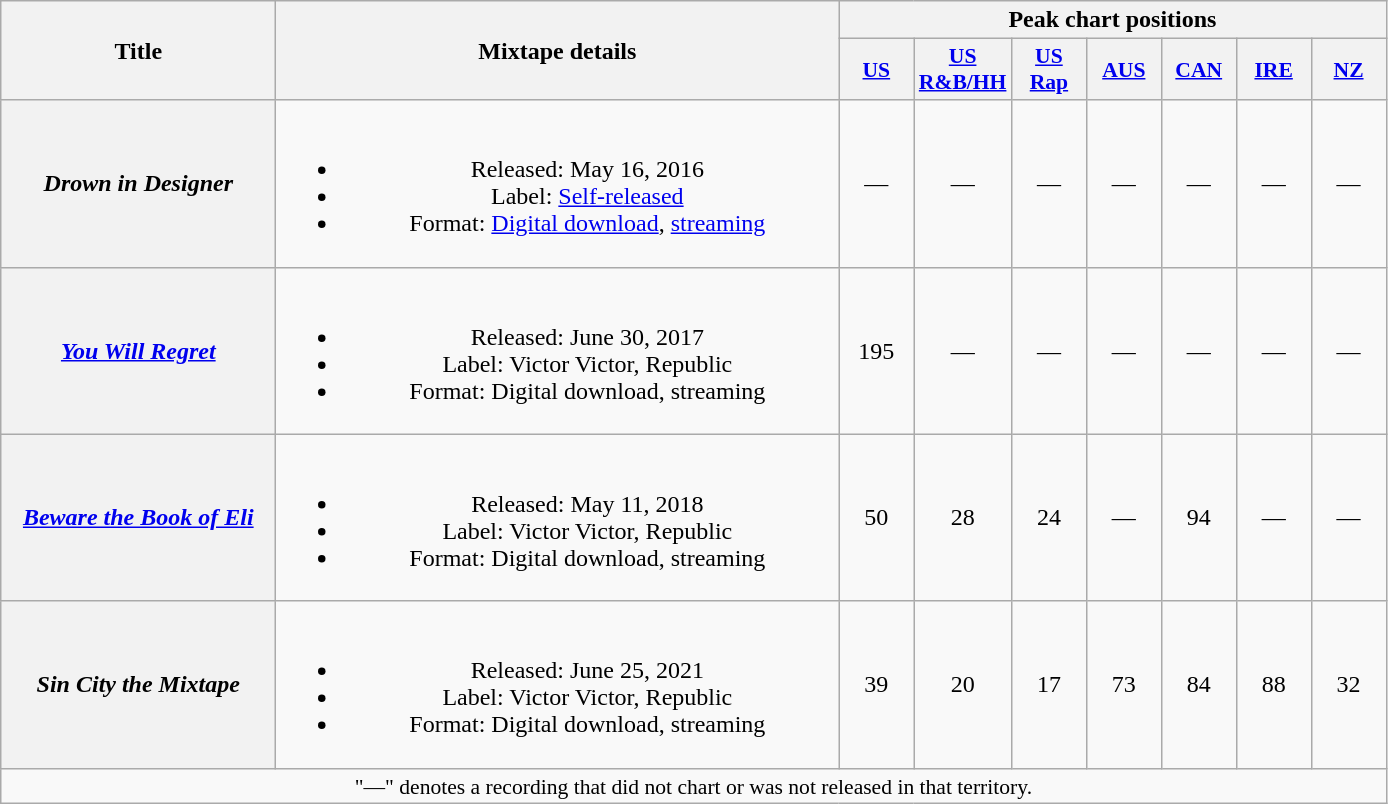<table class="wikitable plainrowheaders" style="text-align:center;">
<tr>
<th scope="col" rowspan="2" style="width:11em;">Title</th>
<th scope="col" rowspan="2" style="width:23em;">Mixtape details</th>
<th scope="col" colspan="7">Peak chart positions</th>
</tr>
<tr>
<th scope="col" style="width:3em;font-size:90%;"><a href='#'>US</a><br></th>
<th scope="col" style="width:3em;font-size:90%;"><a href='#'>US<br>R&B/HH</a><br></th>
<th scope="col" style="width:3em;font-size:90%;"><a href='#'>US<br>Rap</a><br></th>
<th scope="col" style="width:3em;font-size:90%;"><a href='#'>AUS</a><br></th>
<th scope="col" style="width:3em;font-size:90%;"><a href='#'>CAN</a><br></th>
<th scope="col" style="width:3em;font-size:90%;"><a href='#'>IRE</a><br></th>
<th scope="col" style="width:3em;font-size:90%;"><a href='#'>NZ</a><br></th>
</tr>
<tr>
<th scope="row"><em>Drown in Designer</em></th>
<td><br><ul><li>Released: May 16, 2016</li><li>Label: <a href='#'>Self-released</a></li><li>Format: <a href='#'>Digital download</a>, <a href='#'>streaming</a></li></ul></td>
<td>—</td>
<td>—</td>
<td>—</td>
<td>—</td>
<td>—</td>
<td>—</td>
<td>—</td>
</tr>
<tr>
<th scope="row"><em><a href='#'>You Will Regret</a></em></th>
<td><br><ul><li>Released: June 30, 2017</li><li>Label: Victor Victor, Republic</li><li>Format: Digital download, streaming</li></ul></td>
<td>195</td>
<td>—</td>
<td>—</td>
<td>—</td>
<td>—</td>
<td>—</td>
<td>—</td>
</tr>
<tr>
<th scope="row"><em><a href='#'>Beware the Book of Eli</a></em></th>
<td><br><ul><li>Released: May 11, 2018</li><li>Label: Victor Victor, Republic</li><li>Format: Digital download, streaming</li></ul></td>
<td>50</td>
<td>28</td>
<td>24</td>
<td>—</td>
<td>94</td>
<td>—</td>
<td>—</td>
</tr>
<tr>
<th scope="row"><em>Sin City the Mixtape</em></th>
<td><br><ul><li>Released: June 25, 2021</li><li>Label: Victor Victor, Republic</li><li>Format: Digital download, streaming</li></ul></td>
<td>39</td>
<td>20</td>
<td>17</td>
<td>73</td>
<td>84</td>
<td>88<br></td>
<td>32</td>
</tr>
<tr>
<td colspan="14" style="font-size:90%">"—" denotes a recording that did not chart or was not released in that territory.</td>
</tr>
</table>
